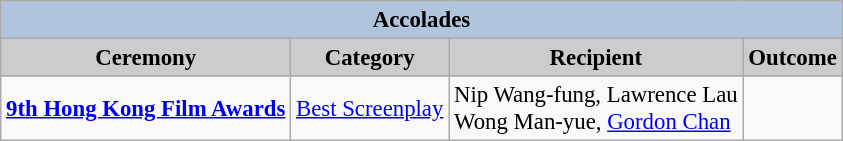<table class="wikitable" style="font-size:95%;" ;>
<tr style="background:#ccc; text-align:center;">
<th colspan="4" style="background: LightSteelBlue;">Accolades</th>
</tr>
<tr style="background:#ccc; text-align:center;">
<th style="background:#ccc">Ceremony</th>
<th style="background:#ccc">Category</th>
<th style="background:#ccc">Recipient</th>
<th style="background:#ccc">Outcome</th>
</tr>
<tr>
<td><strong><a href='#'>9th Hong Kong Film Awards</a></strong></td>
<td><a href='#'>Best Screenplay</a></td>
<td>Nip Wang-fung, Lawrence Lau<br>Wong Man-yue, <a href='#'>Gordon Chan</a></td>
<td></td>
</tr>
</table>
